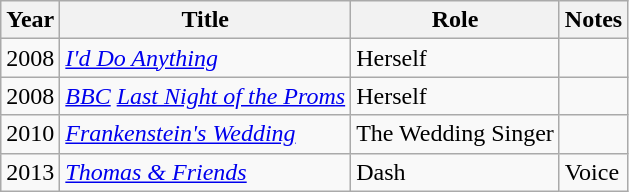<table class="wikitable">
<tr>
<th>Year</th>
<th>Title</th>
<th>Role</th>
<th>Notes</th>
</tr>
<tr>
<td>2008</td>
<td><em><a href='#'>I'd Do Anything</a></em></td>
<td>Herself</td>
<td></td>
</tr>
<tr>
<td>2008</td>
<td><em><a href='#'>BBC</a> <a href='#'>Last Night of the Proms</a></em></td>
<td>Herself</td>
<td></td>
</tr>
<tr>
<td>2010</td>
<td><em><a href='#'>Frankenstein's Wedding</a></em></td>
<td>The Wedding Singer</td>
<td></td>
</tr>
<tr>
<td>2013</td>
<td><em><a href='#'>Thomas & Friends</a></em></td>
<td>Dash</td>
<td>Voice</td>
</tr>
</table>
